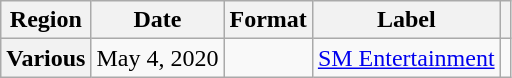<table class="wikitable plainrowheaders">
<tr>
<th>Region</th>
<th>Date</th>
<th>Format</th>
<th>Label</th>
<th></th>
</tr>
<tr>
<th scope="row">Various</th>
<td>May 4, 2020</td>
<td></td>
<td><a href='#'>SM Entertainment</a></td>
<td></td>
</tr>
</table>
